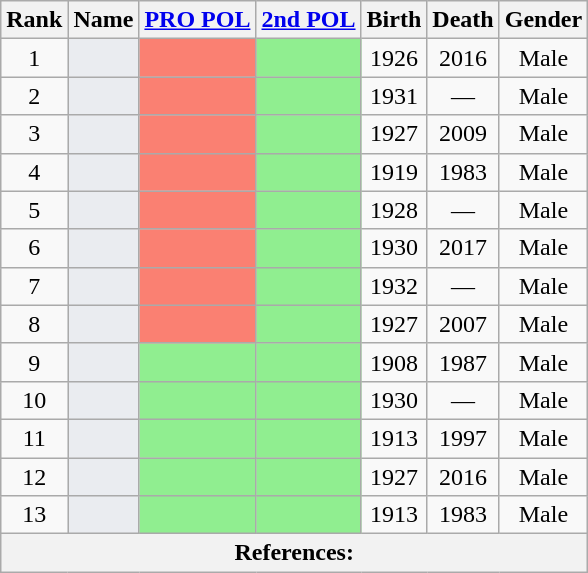<table class="wikitable sortable" style=text-align:center>
<tr>
<th>Rank</th>
<th>Name</th>
<th unsortable><a href='#'>PRO POL</a></th>
<th unsortable><a href='#'>2nd POL</a></th>
<th>Birth</th>
<th>Death</th>
<th>Gender</th>
</tr>
<tr>
<td>1</td>
<td bgcolor = #EAECF0></td>
<td bgcolor = Salmon></td>
<td bgcolor = LightGreen></td>
<td>1926</td>
<td>2016</td>
<td>Male</td>
</tr>
<tr>
<td>2</td>
<td bgcolor = #EAECF0></td>
<td bgcolor = Salmon></td>
<td bgcolor = LightGreen></td>
<td>1931</td>
<td>—</td>
<td>Male</td>
</tr>
<tr>
<td>3</td>
<td bgcolor = #EAECF0></td>
<td bgcolor = Salmon></td>
<td bgcolor = LightGreen></td>
<td>1927</td>
<td>2009</td>
<td>Male</td>
</tr>
<tr>
<td>4</td>
<td bgcolor = #EAECF0></td>
<td bgcolor = Salmon></td>
<td bgcolor = LightGreen></td>
<td>1919</td>
<td>1983</td>
<td>Male</td>
</tr>
<tr>
<td>5</td>
<td bgcolor = #EAECF0></td>
<td bgcolor = Salmon></td>
<td bgcolor = LightGreen></td>
<td>1928</td>
<td>—</td>
<td>Male</td>
</tr>
<tr>
<td>6</td>
<td bgcolor = #EAECF0></td>
<td bgcolor = Salmon></td>
<td bgcolor = LightGreen></td>
<td>1930</td>
<td>2017</td>
<td>Male</td>
</tr>
<tr>
<td>7</td>
<td bgcolor = #EAECF0></td>
<td bgcolor = Salmon></td>
<td bgcolor = LightGreen></td>
<td>1932</td>
<td>—</td>
<td>Male</td>
</tr>
<tr>
<td>8</td>
<td bgcolor = #EAECF0></td>
<td bgcolor = Salmon></td>
<td bgcolor = LightGreen></td>
<td>1927</td>
<td>2007</td>
<td>Male</td>
</tr>
<tr>
<td>9</td>
<td bgcolor = #EAECF0></td>
<td bgcolor = LightGreen></td>
<td bgcolor = LightGreen></td>
<td>1908</td>
<td>1987</td>
<td>Male</td>
</tr>
<tr>
<td>10</td>
<td bgcolor = #EAECF0></td>
<td bgcolor = LightGreen></td>
<td bgcolor = LightGreen></td>
<td>1930</td>
<td>—</td>
<td>Male</td>
</tr>
<tr>
<td>11</td>
<td bgcolor = #EAECF0></td>
<td bgcolor = LightGreen></td>
<td bgcolor = LightGreen></td>
<td>1913</td>
<td>1997</td>
<td>Male</td>
</tr>
<tr>
<td>12</td>
<td bgcolor = #EAECF0></td>
<td bgcolor = LightGreen></td>
<td bgcolor = LightGreen></td>
<td>1927</td>
<td>2016</td>
<td>Male</td>
</tr>
<tr>
<td>13</td>
<td bgcolor = #EAECF0></td>
<td bgcolor = LightGreen></td>
<td bgcolor = LightGreen></td>
<td>1913</td>
<td>1983</td>
<td>Male</td>
</tr>
<tr class=sortbottom>
<th colspan = "23" align = left><strong>References:</strong><br></th>
</tr>
</table>
